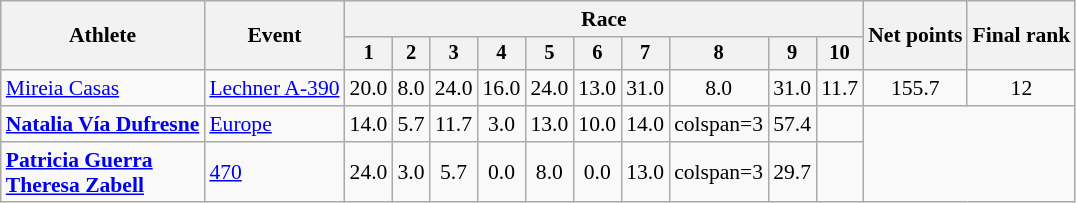<table class="wikitable" style="font-size:90%">
<tr>
<th rowspan="2">Athlete</th>
<th rowspan="2">Event</th>
<th colspan=10>Race</th>
<th rowspan=2>Net points</th>
<th rowspan=2>Final rank</th>
</tr>
<tr style="font-size:95%">
<th>1</th>
<th>2</th>
<th>3</th>
<th>4</th>
<th>5</th>
<th>6</th>
<th>7</th>
<th>8</th>
<th>9</th>
<th>10</th>
</tr>
<tr align=center>
<td align=left><a href='#'>Mireia Casas</a></td>
<td align=left><a href='#'>Lechner A-390</a></td>
<td>20.0</td>
<td>8.0</td>
<td>24.0</td>
<td>16.0</td>
<td>24.0</td>
<td>13.0</td>
<td>31.0</td>
<td>8.0</td>
<td>31.0</td>
<td>11.7</td>
<td>155.7</td>
<td>12</td>
</tr>
<tr align=center>
<td align=left><strong><a href='#'>Natalia Vía Dufresne</a></strong></td>
<td align=left><a href='#'>Europe</a></td>
<td>14.0</td>
<td>5.7</td>
<td>11.7</td>
<td>3.0</td>
<td>13.0</td>
<td>10.0</td>
<td>14.0</td>
<td>colspan=3 </td>
<td>57.4</td>
<td></td>
</tr>
<tr align=center>
<td align=left><strong><a href='#'>Patricia Guerra</a><br><a href='#'>Theresa Zabell</a></strong></td>
<td align=left><a href='#'>470</a></td>
<td>24.0</td>
<td>3.0</td>
<td>5.7</td>
<td>0.0</td>
<td>8.0</td>
<td>0.0</td>
<td>13.0</td>
<td>colspan=3 </td>
<td>29.7</td>
<td></td>
</tr>
</table>
